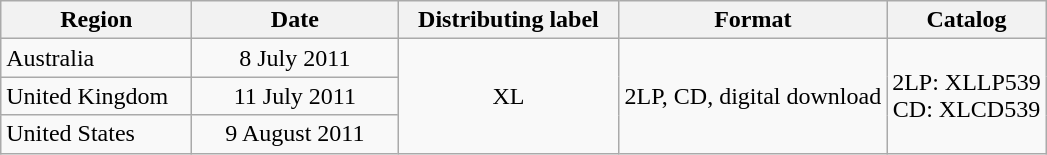<table class="wikitable">
<tr>
<th style="width:120px;">Region</th>
<th style="width:130px;">Date</th>
<th style="width:140px;">Distributing label</th>
<th>Format</th>
<th>Catalog</th>
</tr>
<tr>
<td>Australia</td>
<td style="text-align:center;">8 July 2011</td>
<td style="text-align:center;" rowspan="3">XL</td>
<td style="text-align:center;" rowspan="3">2LP, CD, digital download</td>
<td style="text-align:center;" rowspan="3">2LP: XLLP539<br>CD: XLCD539</td>
</tr>
<tr>
<td>United Kingdom</td>
<td style="text-align:center;">11 July 2011</td>
</tr>
<tr>
<td>United States</td>
<td style="text-align:center;">9 August 2011</td>
</tr>
</table>
